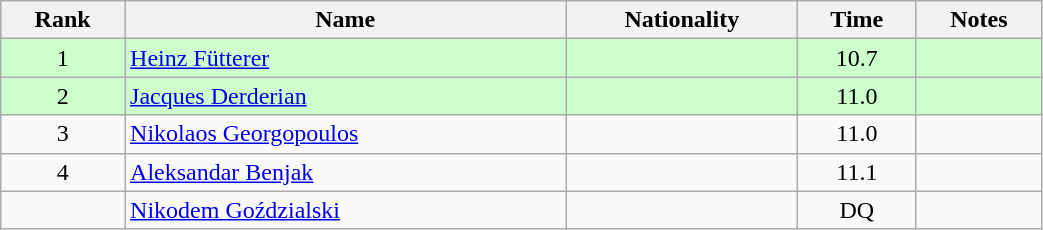<table class="wikitable sortable" style="text-align:center;width: 55%">
<tr>
<th>Rank</th>
<th>Name</th>
<th>Nationality</th>
<th>Time</th>
<th>Notes</th>
</tr>
<tr bgcolor=ccffcc>
<td>1</td>
<td align=left><a href='#'>Heinz Fütterer</a></td>
<td align=left></td>
<td>10.7</td>
<td></td>
</tr>
<tr bgcolor=ccffcc>
<td>2</td>
<td align=left><a href='#'>Jacques Derderian</a></td>
<td align=left></td>
<td>11.0</td>
<td></td>
</tr>
<tr>
<td>3</td>
<td align=left><a href='#'>Nikolaos Georgopoulos</a></td>
<td align=left></td>
<td>11.0</td>
<td></td>
</tr>
<tr>
<td>4</td>
<td align=left><a href='#'>Aleksandar Benjak</a></td>
<td align=left></td>
<td>11.1</td>
<td></td>
</tr>
<tr>
<td></td>
<td align=left><a href='#'>Nikodem Goździalski</a></td>
<td align=left></td>
<td>DQ</td>
<td></td>
</tr>
</table>
